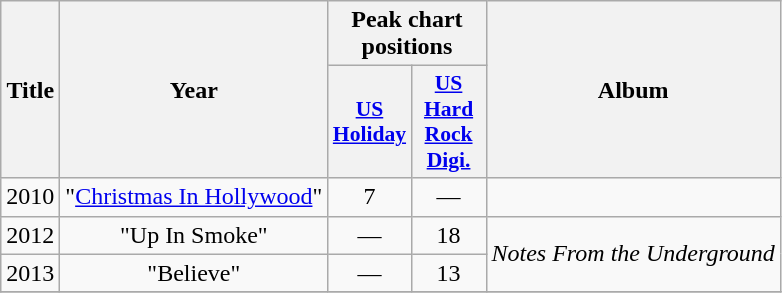<table class="wikitable plainrowheaders" style="text-align:center;">
<tr>
<th scope="col" rowspan="2">Title</th>
<th scope="col" rowspan="2">Year</th>
<th scope="col" colspan="2">Peak chart positions</th>
<th scope="col" rowspan="2">Album</th>
</tr>
<tr>
<th scope="col" style="width:3em;font-size:90%;"><a href='#'>US Holiday</a></th>
<th scope="col" style="width:3em;font-size:90%;"><a href='#'>US Hard Rock Digi.</a></th>
</tr>
<tr>
<td>2010</td>
<td>"<a href='#'>Christmas In Hollywood</a>"</td>
<td>7</td>
<td>—</td>
<td></td>
</tr>
<tr>
<td>2012</td>
<td>"Up In Smoke"</td>
<td>—</td>
<td>18</td>
<td rowspan="2"><em>Notes From the Underground</em></td>
</tr>
<tr>
<td>2013</td>
<td>"Believe"</td>
<td>—</td>
<td>13</td>
</tr>
<tr>
</tr>
</table>
